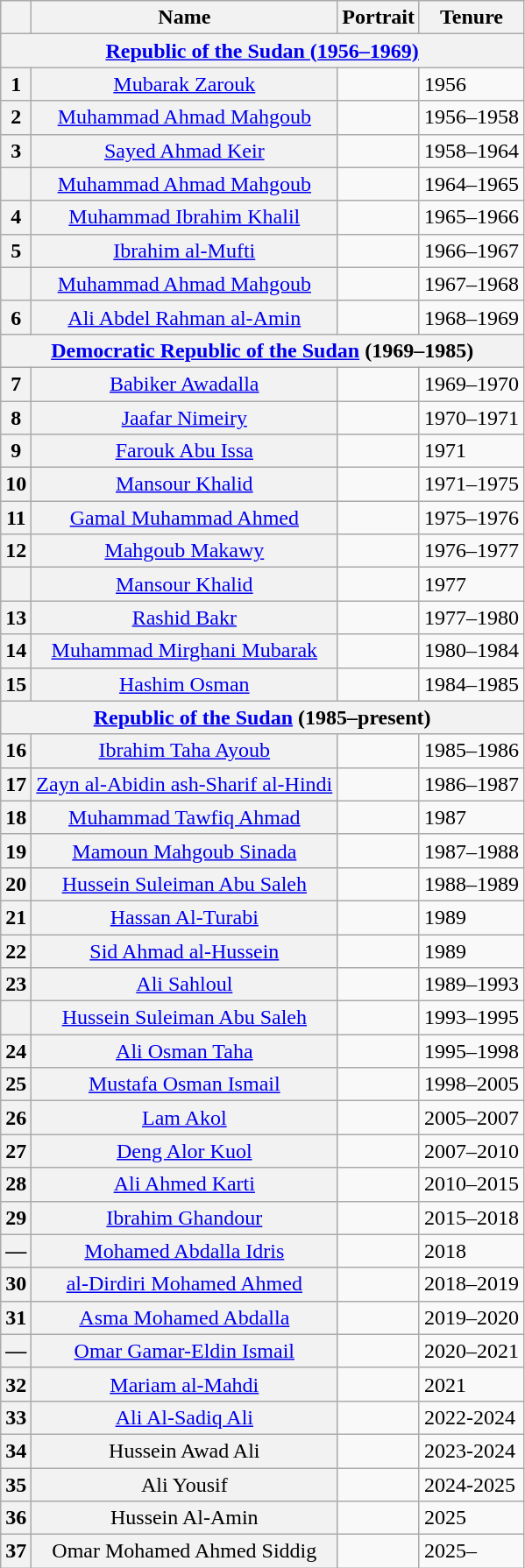<table class="wikitable">
<tr>
<th></th>
<th>Name<br></th>
<th>Portrait</th>
<th>Tenure</th>
</tr>
<tr>
<th colspan="4" align="center"><a href='#'>Republic of the Sudan (1956–1969)</a></th>
</tr>
<tr>
<th>1</th>
<th align="center" scope="row" style="font-weight:normal;"><a href='#'>Mubarak Zarouk</a><br></th>
<td></td>
<td>1956</td>
</tr>
<tr>
<th>2</th>
<th align="center" scope="row" style="font-weight:normal;"><a href='#'>Muhammad Ahmad Mahgoub</a><br></th>
<td></td>
<td>1956–1958</td>
</tr>
<tr>
<th>3</th>
<th align="center" scope="row" style="font-weight:normal;"><a href='#'>Sayed Ahmad Keir</a><br></th>
<td></td>
<td>1958–1964</td>
</tr>
<tr>
<th></th>
<th align="center" scope="row" style="font-weight:normal;"><a href='#'>Muhammad Ahmad Mahgoub</a><br></th>
<td></td>
<td>1964–1965</td>
</tr>
<tr>
<th>4</th>
<th align="center" scope="row" style="font-weight:normal;"><a href='#'>Muhammad Ibrahim Khalil</a><br></th>
<td></td>
<td>1965–1966</td>
</tr>
<tr>
<th>5</th>
<th align="center" scope="row" style="font-weight:normal;"><a href='#'>Ibrahim al-Mufti</a></th>
<td></td>
<td>1966–1967</td>
</tr>
<tr>
<th></th>
<th align="center" scope="row" style="font-weight:normal;"><a href='#'>Muhammad Ahmad Mahgoub</a><br></th>
<td></td>
<td>1967–1968</td>
</tr>
<tr>
<th>6</th>
<th align="center" scope="row" style="font-weight:normal;"><a href='#'>Ali Abdel Rahman al-Amin</a></th>
<td></td>
<td>1968–1969</td>
</tr>
<tr>
<th colspan="4" align="center"><a href='#'>Democratic Republic of the Sudan</a> (1969–1985)</th>
</tr>
<tr>
<th>7</th>
<th align="center" scope="row" style="font-weight:normal;"><a href='#'>Babiker Awadalla</a><br></th>
<td></td>
<td>1969–1970</td>
</tr>
<tr>
<th>8</th>
<th align="center" scope="row" style="font-weight:normal;"><a href='#'>Jaafar Nimeiry</a><br></th>
<td></td>
<td>1970–1971</td>
</tr>
<tr>
<th>9</th>
<th align="center" scope="row" style="font-weight:normal;"><a href='#'>Farouk Abu Issa</a><br></th>
<td></td>
<td>1971</td>
</tr>
<tr>
<th>10</th>
<th align="center" scope="row" style="font-weight:normal;"><a href='#'>Mansour Khalid</a><br></th>
<td></td>
<td>1971–1975</td>
</tr>
<tr>
<th>11</th>
<th align="center" scope="row" style="font-weight:normal;"><a href='#'>Gamal Muhammad Ahmed</a><br></th>
<td></td>
<td>1975–1976</td>
</tr>
<tr>
<th>12</th>
<th align="center" scope="row" style="font-weight:normal;"><a href='#'>Mahgoub Makawy</a></th>
<td></td>
<td>1976–1977</td>
</tr>
<tr>
<th></th>
<th align="center" scope="row" style="font-weight:normal;"><a href='#'>Mansour Khalid</a><br></th>
<td></td>
<td>1977</td>
</tr>
<tr>
<th>13</th>
<th align="center" scope="row" style="font-weight:normal;"><a href='#'>Rashid Bakr</a><br></th>
<td></td>
<td>1977–1980</td>
</tr>
<tr>
<th>14</th>
<th align="center" scope="row" style="font-weight:normal;"><a href='#'>Muhammad Mirghani Mubarak</a></th>
<td></td>
<td>1980–1984</td>
</tr>
<tr>
<th>15</th>
<th align="center" scope="row" style="font-weight:normal;"><a href='#'>Hashim Osman</a></th>
<td></td>
<td>1984–1985</td>
</tr>
<tr>
<th colspan="4" align="center"><a href='#'>Republic of the Sudan</a> (1985–present)</th>
</tr>
<tr>
<th>16</th>
<th align="center" scope="row" style="font-weight:normal;"><a href='#'>Ibrahim Taha Ayoub</a><br></th>
<td></td>
<td>1985–1986</td>
</tr>
<tr>
<th>17</th>
<th align="center" scope="row" style="font-weight:normal;"><a href='#'>Zayn al-Abidin ash-Sharif al-Hindi</a><br></th>
<td></td>
<td>1986–1987</td>
</tr>
<tr>
<th>18</th>
<th align="center" scope="row" style="font-weight:normal;"><a href='#'>Muhammad Tawfiq Ahmad</a></th>
<td></td>
<td>1987</td>
</tr>
<tr>
<th>19</th>
<th align="center" scope="row" style="font-weight:normal;"><a href='#'>Mamoun Mahgoub Sinada</a></th>
<td></td>
<td>1987–1988</td>
</tr>
<tr>
<th>20</th>
<th align="center" scope="row" style="font-weight:normal;"><a href='#'>Hussein Suleiman Abu Saleh</a><br></th>
<td></td>
<td>1988–1989</td>
</tr>
<tr>
<th>21</th>
<th align="center" scope="row" style="font-weight:normal;"><a href='#'>Hassan Al-Turabi</a><br></th>
<td></td>
<td>1989</td>
</tr>
<tr>
<th>22</th>
<th align="center" scope="row" style="font-weight:normal;"><a href='#'>Sid Ahmad al-Hussein</a></th>
<td></td>
<td>1989</td>
</tr>
<tr>
<th>23</th>
<th align="center" scope="row" style="font-weight:normal;"><a href='#'>Ali Sahloul</a><br></th>
<td></td>
<td>1989–1993</td>
</tr>
<tr>
<th></th>
<th align="center" scope="row" style="font-weight:normal;"><a href='#'>Hussein Suleiman Abu Saleh</a><br></th>
<td></td>
<td>1993–1995</td>
</tr>
<tr>
<th>24</th>
<th align="center" scope="row" style="font-weight:normal;"><a href='#'>Ali Osman Taha</a><br></th>
<td></td>
<td>1995–1998</td>
</tr>
<tr>
<th>25</th>
<th align="center" scope="row" style="font-weight:normal;"><a href='#'>Mustafa Osman Ismail</a><br></th>
<td></td>
<td>1998–2005</td>
</tr>
<tr>
<th>26</th>
<th align="center" scope="row" style="font-weight:normal;"><a href='#'>Lam Akol</a><br></th>
<td></td>
<td>2005–2007</td>
</tr>
<tr>
<th>27</th>
<th align="center" scope="row" style="font-weight:normal;"><a href='#'>Deng Alor Kuol</a></th>
<td></td>
<td>2007–2010</td>
</tr>
<tr>
<th>28</th>
<th align="center" scope="row" style="font-weight:normal;"><a href='#'>Ali Ahmed Karti</a><br></th>
<td></td>
<td>2010–2015</td>
</tr>
<tr>
<th>29</th>
<th align="center" scope="row" style="font-weight:normal;"><a href='#'>Ibrahim Ghandour</a><br></th>
<td></td>
<td>2015–2018</td>
</tr>
<tr>
<th>—</th>
<th align="center" scope="row" style="font-weight:normal;"><a href='#'>Mohamed Abdalla Idris</a><br></th>
<td></td>
<td>2018</td>
</tr>
<tr>
<th>30</th>
<th align="center" scope="row" style="font-weight:normal;"><a href='#'>al-Dirdiri Mohamed Ahmed</a></th>
<td></td>
<td>2018–2019</td>
</tr>
<tr>
<th>31</th>
<th align="center" scope="row" style="font-weight:normal;"><a href='#'>Asma Mohamed Abdalla</a><br></th>
<td></td>
<td>2019–2020</td>
</tr>
<tr>
<th>—</th>
<th align="center" scope="row" style="font-weight:normal;"><a href='#'>Omar Gamar-Eldin Ismail</a><br></th>
<td></td>
<td>2020–2021</td>
</tr>
<tr>
<th>32</th>
<th align="center" scope="row" style="font-weight:normal;"><a href='#'>Mariam al-Mahdi</a><br></th>
<td></td>
<td>2021</td>
</tr>
<tr>
<th>33</th>
<th align="center" scope="row" style="font-weight:normal;"><a href='#'>Ali Al-Sadiq Ali</a><br></th>
<td></td>
<td>2022-2024</td>
</tr>
<tr>
<th>34</th>
<th align="center" scope="row" style="font-weight:normal;">Hussein Awad Ali</th>
<td></td>
<td>2023-2024</td>
</tr>
<tr>
<th>35</th>
<th align="center" scope="row" style="font-weight:normal;">Ali Yousif</th>
<td></td>
<td>2024-2025</td>
</tr>
<tr>
<th>36</th>
<th align="center" scope="row" style="font-weight:normal;">Hussein Al-Amin</th>
<td></td>
<td>2025</td>
</tr>
<tr>
<th>37</th>
<th align="center" scope="row" style="font-weight:normal;">Omar Mohamed Ahmed Siddig</th>
<td></td>
<td>2025–</td>
</tr>
</table>
